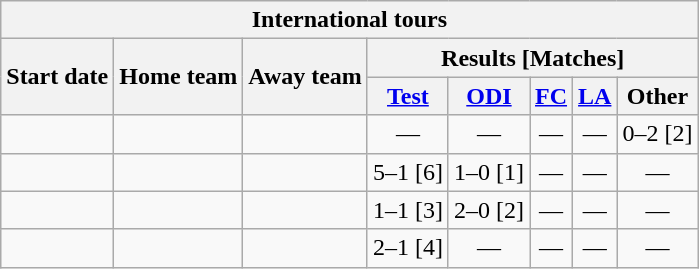<table class="wikitable">
<tr>
<th colspan="8">International tours</th>
</tr>
<tr>
<th rowspan="2">Start date</th>
<th rowspan="2">Home team</th>
<th rowspan="2">Away team</th>
<th colspan="5">Results [Matches]</th>
</tr>
<tr>
<th><a href='#'>Test</a></th>
<th><a href='#'>ODI</a></th>
<th><a href='#'>FC</a></th>
<th><a href='#'>LA</a></th>
<th>Other</th>
</tr>
<tr>
<td><a href='#'></a></td>
<td></td>
<td></td>
<td ; style="text-align:center">—</td>
<td ; style="text-align:center">—</td>
<td ; style="text-align:center">—</td>
<td ; style="text-align:center">—</td>
<td>0–2 [2]</td>
</tr>
<tr>
<td><a href='#'></a></td>
<td></td>
<td></td>
<td>5–1 [6]</td>
<td>1–0 [1]</td>
<td ; style="text-align:center">—</td>
<td ; style="text-align:center">—</td>
<td ; style="text-align:center">—</td>
</tr>
<tr>
<td><a href='#'></a></td>
<td></td>
<td></td>
<td>1–1 [3]</td>
<td>2–0 [2]</td>
<td ; style="text-align:center">—</td>
<td ; style="text-align:center">—</td>
<td ; style="text-align:center">—</td>
</tr>
<tr>
<td><a href='#'></a></td>
<td></td>
<td></td>
<td>2–1 [4]</td>
<td ; style="text-align:center">—</td>
<td ; style="text-align:center">—</td>
<td ; style="text-align:center">—</td>
<td ; style="text-align:center">—</td>
</tr>
</table>
